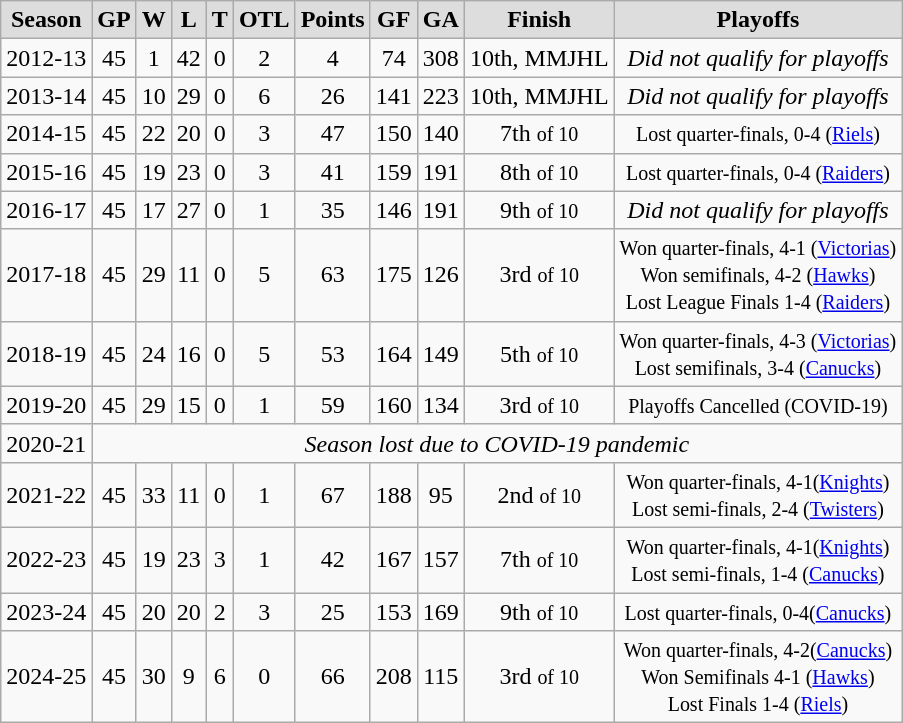<table class="wikitable">
<tr align="center"  bgcolor="#dddddd">
<td><strong>Season</strong></td>
<td><strong>GP </strong></td>
<td><strong> W </strong></td>
<td><strong> L </strong></td>
<td><strong> T </strong></td>
<td><strong>OTL</strong></td>
<td><strong>Points</strong></td>
<td><strong>GF </strong></td>
<td><strong>GA </strong></td>
<td><strong>Finish</strong></td>
<td><strong>Playoffs</strong></td>
</tr>
<tr align="center">
<td>2012-13</td>
<td>45</td>
<td>1</td>
<td>42</td>
<td>0</td>
<td>2</td>
<td>4</td>
<td>74</td>
<td>308</td>
<td>10th, MMJHL</td>
<td><em>Did not qualify for playoffs</em></td>
</tr>
<tr align="center">
<td>2013-14</td>
<td>45</td>
<td>10</td>
<td>29</td>
<td>0</td>
<td>6</td>
<td>26</td>
<td>141</td>
<td>223</td>
<td>10th, MMJHL</td>
<td><em>Did not qualify for playoffs</em></td>
</tr>
<tr align="center">
<td>2014-15</td>
<td>45</td>
<td>22</td>
<td>20</td>
<td>0</td>
<td>3</td>
<td>47</td>
<td>150</td>
<td>140</td>
<td>7th <small>of 10 </small></td>
<td><small>Lost quarter-finals, 0-4 (<a href='#'>Riels</a>)</small></td>
</tr>
<tr align="center">
<td>2015-16</td>
<td>45</td>
<td>19</td>
<td>23</td>
<td>0</td>
<td>3</td>
<td>41</td>
<td>159</td>
<td>191</td>
<td>8th <small>of 10 </small></td>
<td><small>Lost quarter-finals, 0-4 (<a href='#'>Raiders</a>)</small></td>
</tr>
<tr align="center">
<td>2016-17</td>
<td>45</td>
<td>17</td>
<td>27</td>
<td>0</td>
<td>1</td>
<td>35</td>
<td>146</td>
<td>191</td>
<td>9th <small>of 10 </small></td>
<td><em>Did not qualify for playoffs</em></td>
</tr>
<tr align="center">
<td>2017-18</td>
<td>45</td>
<td>29</td>
<td>11</td>
<td>0</td>
<td>5</td>
<td>63</td>
<td>175</td>
<td>126</td>
<td>3rd <small>of 10 </small></td>
<td><small>Won quarter-finals, 4-1 (<a href='#'>Victorias</a>)<br>Won semifinals, 4-2 (<a href='#'>Hawks</a>)<br>Lost League Finals 1-4 (<a href='#'>Raiders</a>)</small></td>
</tr>
<tr align="center">
<td>2018-19</td>
<td>45</td>
<td>24</td>
<td>16</td>
<td>0</td>
<td>5</td>
<td>53</td>
<td>164</td>
<td>149</td>
<td>5th <small>of 10 </small></td>
<td><small>Won quarter-finals, 4-3 (<a href='#'>Victorias</a>)<br>Lost semifinals, 3-4 (<a href='#'>Canucks</a>)</small></td>
</tr>
<tr align="center">
<td>2019-20</td>
<td>45</td>
<td>29</td>
<td>15</td>
<td>0</td>
<td>1</td>
<td>59</td>
<td>160</td>
<td>134</td>
<td>3rd <small>of 10 </small></td>
<td><small>Playoffs Cancelled (COVID-19)</small></td>
</tr>
<tr align="center">
<td>2020-21</td>
<td colspan=10><em>Season lost due to COVID-19 pandemic</em></td>
</tr>
<tr align="center">
<td>2021-22</td>
<td>45</td>
<td>33</td>
<td>11</td>
<td>0</td>
<td>1</td>
<td>67</td>
<td>188</td>
<td>95</td>
<td>2nd <small>of 10 </small></td>
<td><small>Won quarter-finals, 4-1(<a href='#'>Knights</a>)<br>Lost semi-finals, 2-4 (<a href='#'>Twisters</a>)</small></td>
</tr>
<tr align="center">
<td>2022-23</td>
<td>45</td>
<td>19</td>
<td>23</td>
<td>3</td>
<td>1</td>
<td>42</td>
<td>167</td>
<td>157</td>
<td>7th <small>of 10 </small></td>
<td><small>Won quarter-finals, 4-1(<a href='#'>Knights</a>)<br>Lost semi-finals, 1-4 (<a href='#'>Canucks</a>)</small></td>
</tr>
<tr align="center">
<td>2023-24</td>
<td>45</td>
<td>20</td>
<td>20</td>
<td>2</td>
<td>3</td>
<td>25</td>
<td>153</td>
<td>169</td>
<td>9th <small>of 10 </small></td>
<td><small>Lost quarter-finals, 0-4(<a href='#'>Canucks</a>)</small></td>
</tr>
<tr align="center">
<td>2024-25</td>
<td>45</td>
<td>30</td>
<td>9</td>
<td>6</td>
<td>0</td>
<td>66</td>
<td>208</td>
<td>115</td>
<td>3rd <small>of 10 </small></td>
<td><small>Won quarter-finals, 4-2(<a href='#'>Canucks</a>)<br>Won Semifinals 4-1 (<a href='#'>Hawks</a>)<br>Lost Finals 1-4 (<a href='#'>Riels</a>) </small></td>
</tr>
</table>
